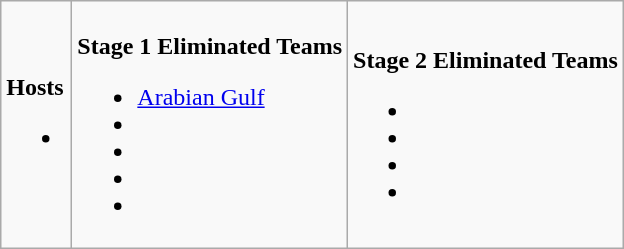<table class="wikitable">
<tr>
<td><strong>Hosts</strong><br><ul><li></li></ul></td>
<td><br><strong>Stage 1 Eliminated Teams</strong><ul><li> <a href='#'>Arabian Gulf</a></li><li></li><li></li><li></li><li></li></ul></td>
<td><br><strong>Stage 2 Eliminated Teams</strong><ul><li></li><li></li><li></li><li></li></ul></td>
</tr>
</table>
